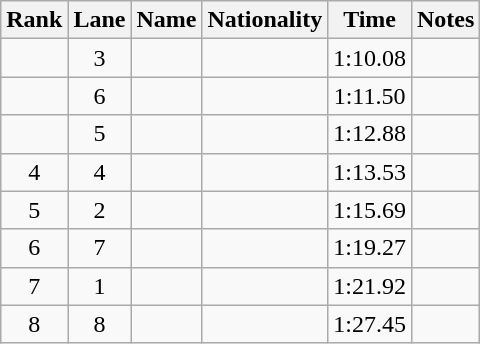<table class="wikitable sortable" style="text-align:center">
<tr>
<th>Rank</th>
<th>Lane</th>
<th>Name</th>
<th>Nationality</th>
<th>Time</th>
<th>Notes</th>
</tr>
<tr>
<td></td>
<td>3</td>
<td align=left></td>
<td align=left></td>
<td>1:10.08</td>
<td><strong></strong></td>
</tr>
<tr>
<td></td>
<td>6</td>
<td align=left></td>
<td align=left></td>
<td>1:11.50</td>
<td></td>
</tr>
<tr>
<td></td>
<td>5</td>
<td align=left></td>
<td align=left></td>
<td>1:12.88</td>
<td></td>
</tr>
<tr>
<td>4</td>
<td>4</td>
<td align=left></td>
<td align=left></td>
<td>1:13.53</td>
<td></td>
</tr>
<tr>
<td>5</td>
<td>2</td>
<td align=left></td>
<td align=left></td>
<td>1:15.69</td>
<td></td>
</tr>
<tr>
<td>6</td>
<td>7</td>
<td align=left></td>
<td align=left></td>
<td>1:19.27</td>
<td></td>
</tr>
<tr>
<td>7</td>
<td>1</td>
<td align=left></td>
<td align=left></td>
<td>1:21.92</td>
<td></td>
</tr>
<tr>
<td>8</td>
<td>8</td>
<td align=left></td>
<td align=left></td>
<td>1:27.45</td>
<td></td>
</tr>
</table>
